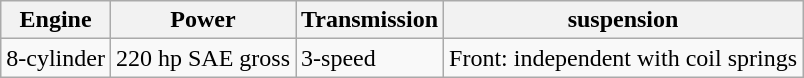<table class="wikitable">
<tr>
<th>Engine</th>
<th>Power</th>
<th>Transmission</th>
<th>suspension</th>
</tr>
<tr>
<td>8-cylinder</td>
<td>220 hp SAE gross</td>
<td>3-speed</td>
<td>Front: independent with coil springs</td>
</tr>
</table>
